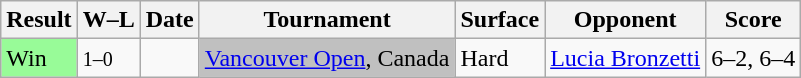<table class="sortable wikitable">
<tr>
<th>Result</th>
<th class=unsortable>W–L</th>
<th>Date</th>
<th>Tournament</th>
<th>Surface</th>
<th>Opponent</th>
<th class=unsortable>Score</th>
</tr>
<tr>
<td bgcolor=98FB98>Win</td>
<td><small>1–0</small></td>
<td><a href='#'></a></td>
<td bgcolor=silver><a href='#'>Vancouver Open</a>, Canada</td>
<td>Hard</td>
<td> <a href='#'>Lucia Bronzetti</a></td>
<td>6–2, 6–4</td>
</tr>
</table>
